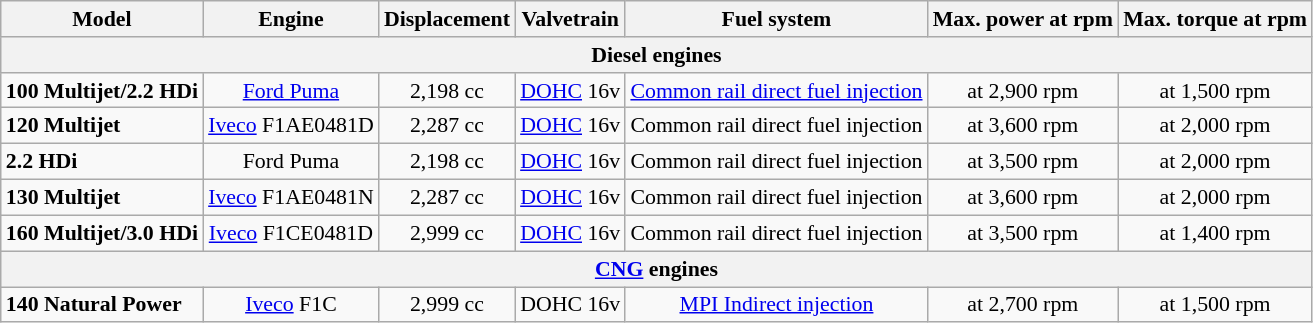<table class="wikitable" style="text-align:center; font-size:91%;">
<tr>
<th>Model</th>
<th>Engine</th>
<th>Displacement</th>
<th>Valvetrain</th>
<th>Fuel system</th>
<th>Max. power at rpm</th>
<th>Max. torque at rpm</th>
</tr>
<tr>
<th colspan="7">Diesel engines</th>
</tr>
<tr>
<td align="left"><strong>100 Multijet/2.2 HDi</strong></td>
<td><a href='#'>Ford Puma</a></td>
<td>2,198 cc</td>
<td><a href='#'>DOHC</a> 16v</td>
<td><a href='#'>Common rail direct fuel injection</a></td>
<td> at 2,900 rpm</td>
<td> at 1,500 rpm</td>
</tr>
<tr>
<td align="left"><strong>120 Multijet</strong></td>
<td><a href='#'>Iveco</a> F1AE0481D</td>
<td>2,287 cc</td>
<td><a href='#'>DOHC</a> 16v</td>
<td>Common rail direct fuel injection</td>
<td> at 3,600 rpm</td>
<td> at 2,000 rpm</td>
</tr>
<tr>
<td align="left"><strong>2.2 HDi</strong></td>
<td>Ford Puma</td>
<td>2,198 cc</td>
<td><a href='#'>DOHC</a> 16v</td>
<td>Common rail direct fuel injection</td>
<td> at 3,500 rpm</td>
<td> at 2,000 rpm</td>
</tr>
<tr>
<td align="left"><strong>130 Multijet</strong></td>
<td><a href='#'>Iveco</a> F1AE0481N</td>
<td>2,287 cc</td>
<td><a href='#'>DOHC</a> 16v</td>
<td>Common rail direct fuel injection</td>
<td> at 3,600 rpm</td>
<td> at 2,000 rpm</td>
</tr>
<tr>
<td align="left"><strong>160 Multijet/3.0 HDi</strong></td>
<td><a href='#'>Iveco</a> F1CE0481D</td>
<td>2,999 cc</td>
<td><a href='#'>DOHC</a> 16v</td>
<td>Common rail direct fuel injection</td>
<td> at 3,500 rpm</td>
<td> at 1,400 rpm</td>
</tr>
<tr>
<th colspan="7"><a href='#'>CNG</a> engines</th>
</tr>
<tr>
<td align="left"><strong>140 Natural Power</strong></td>
<td><a href='#'>Iveco</a> F1C</td>
<td>2,999 cc</td>
<td>DOHC 16v</td>
<td><a href='#'>MPI Indirect injection</a></td>
<td> at 2,700 rpm</td>
<td> at 1,500 rpm</td>
</tr>
</table>
